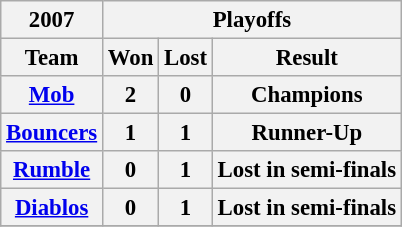<table class="wikitable" style="font-size: 95%; text-align:center;">
<tr>
<th colspan="1">2007</th>
<th colspan="3">Playoffs</th>
</tr>
<tr>
<th>Team</th>
<th>Won</th>
<th>Lost</th>
<th>Result</th>
</tr>
<tr>
<th><a href='#'>Mob</a></th>
<th>2</th>
<th>0</th>
<th>Champions</th>
</tr>
<tr>
<th><a href='#'>Bouncers</a></th>
<th>1</th>
<th>1</th>
<th>Runner-Up</th>
</tr>
<tr>
<th><a href='#'>Rumble</a></th>
<th>0</th>
<th>1</th>
<th>Lost in semi-finals</th>
</tr>
<tr>
<th><a href='#'>Diablos</a></th>
<th>0</th>
<th>1</th>
<th>Lost in semi-finals</th>
</tr>
<tr>
</tr>
</table>
